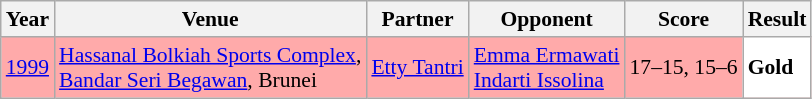<table class="sortable wikitable" style="font-size: 90%;">
<tr>
<th>Year</th>
<th>Venue</th>
<th>Partner</th>
<th>Opponent</th>
<th>Score</th>
<th>Result</th>
</tr>
<tr style="background:#FFAAAA">
<td align="center"><a href='#'>1999</a></td>
<td align="left"><a href='#'>Hassanal Bolkiah Sports Complex</a>,<br><a href='#'>Bandar Seri Begawan</a>, Brunei</td>
<td align="left"> <a href='#'>Etty Tantri</a></td>
<td align="left"> <a href='#'>Emma Ermawati</a><br> <a href='#'>Indarti Issolina</a></td>
<td align="left">17–15, 15–6</td>
<td style="text-align:left; background:white"> <strong>Gold</strong></td>
</tr>
</table>
